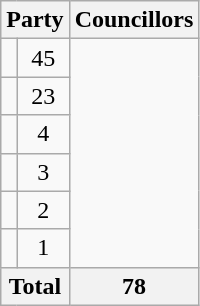<table class="wikitable">
<tr>
<th colspan=2>Party</th>
<th>Councillors</th>
</tr>
<tr>
<td></td>
<td align=center>45</td>
</tr>
<tr>
<td></td>
<td align=center>23</td>
</tr>
<tr>
<td></td>
<td align=center>4</td>
</tr>
<tr>
<td></td>
<td align=center>3</td>
</tr>
<tr>
<td></td>
<td align=center>2</td>
</tr>
<tr>
<td></td>
<td align=center>1</td>
</tr>
<tr>
<th colspan=2>Total</th>
<th align=center>78</th>
</tr>
</table>
